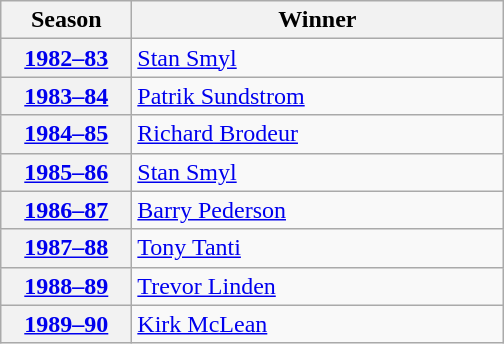<table class="wikitable">
<tr>
<th scope="col" style="width:5em">Season</th>
<th scope="col" style="width:15em">Winner</th>
</tr>
<tr>
<th scope="row"><a href='#'>1982–83</a></th>
<td><a href='#'>Stan Smyl</a></td>
</tr>
<tr>
<th scope="row"><a href='#'>1983–84</a></th>
<td><a href='#'>Patrik Sundstrom</a></td>
</tr>
<tr>
<th scope="row"><a href='#'>1984–85</a></th>
<td><a href='#'>Richard Brodeur</a></td>
</tr>
<tr>
<th scope="row"><a href='#'>1985–86</a></th>
<td><a href='#'>Stan Smyl</a></td>
</tr>
<tr>
<th scope="row"><a href='#'>1986–87</a></th>
<td><a href='#'>Barry Pederson</a></td>
</tr>
<tr>
<th scope="row"><a href='#'>1987–88</a></th>
<td><a href='#'>Tony Tanti</a></td>
</tr>
<tr>
<th scope="row"><a href='#'>1988–89</a></th>
<td><a href='#'>Trevor Linden</a></td>
</tr>
<tr>
<th scope="row"><a href='#'>1989–90</a></th>
<td><a href='#'>Kirk McLean</a></td>
</tr>
</table>
